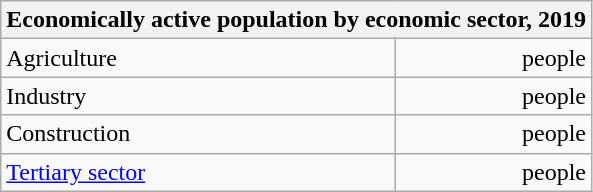<table class=wikitable>
<tr>
<th colspan=2>Economically active population by economic sector, 2019</th>
</tr>
<tr align=right>
<td align=left>Agriculture</td>
<td> people</td>
</tr>
<tr align=right>
<td align=left>Industry</td>
<td> people</td>
</tr>
<tr align=right>
<td align=left>Construction</td>
<td> people</td>
</tr>
<tr align=right>
<td align=left><a href='#'>Tertiary sector</a></td>
<td> people</td>
</tr>
</table>
